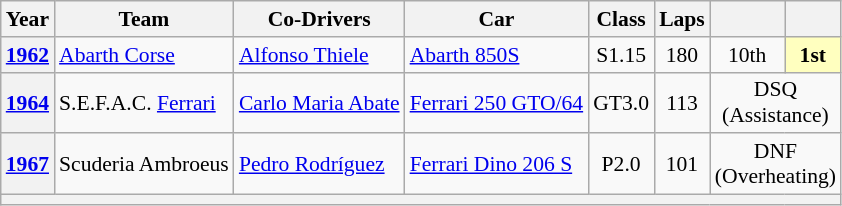<table class="wikitable" style="text-align:center; font-size:90%">
<tr>
<th>Year</th>
<th>Team</th>
<th>Co-Drivers</th>
<th>Car</th>
<th>Class</th>
<th>Laps</th>
<th></th>
<th></th>
</tr>
<tr>
<th><a href='#'>1962</a></th>
<td align=left> <a href='#'>Abarth Corse</a></td>
<td align=left> <a href='#'>Alfonso Thiele</a></td>
<td align=left><a href='#'>Abarth 850S</a></td>
<td>S1.15</td>
<td>180</td>
<td>10th</td>
<td style="background:#ffffbf;"><strong>1st</strong></td>
</tr>
<tr>
<th><a href='#'>1964</a></th>
<td align=left> S.E.F.A.C. <a href='#'>Ferrari</a></td>
<td align=left> <a href='#'>Carlo Maria Abate</a></td>
<td align=left><a href='#'>Ferrari 250 GTO/64</a></td>
<td>GT3.0</td>
<td>113</td>
<td colspan=2>DSQ<br>(Assistance)</td>
</tr>
<tr>
<th><a href='#'>1967</a></th>
<td align=left> Scuderia Ambroeus</td>
<td align=left> <a href='#'>Pedro Rodríguez</a></td>
<td align=left><a href='#'>Ferrari Dino 206 S</a></td>
<td>P2.0</td>
<td>101</td>
<td colspan=2>DNF<br>(Overheating)</td>
</tr>
<tr>
<th colspan="8"></th>
</tr>
</table>
